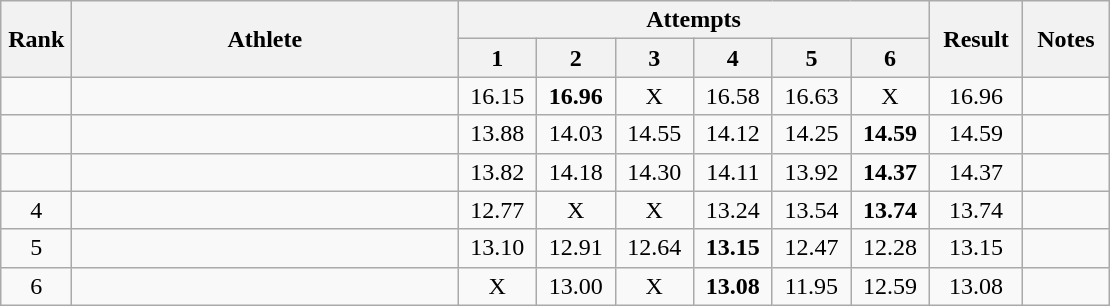<table class="wikitable" style="text-align:center">
<tr>
<th rowspan="2" style="width:40px;">Rank</th>
<th rowspan="2" style="width:250px;">Athlete</th>
<th colspan=6>Attempts</th>
<th rowspan="2" style="width:55px;">Result</th>
<th rowspan="2" style="width:50px;">Notes</th>
</tr>
<tr>
<th width=45>1</th>
<th width=45>2</th>
<th width=45>3</th>
<th width=45>4</th>
<th width=45>5</th>
<th width=45>6</th>
</tr>
<tr>
<td></td>
<td align=left></td>
<td>16.15</td>
<td><strong>16.96</strong></td>
<td>X</td>
<td>16.58</td>
<td>16.63</td>
<td>X</td>
<td>16.96</td>
<td></td>
</tr>
<tr>
<td></td>
<td align=left></td>
<td>13.88</td>
<td>14.03</td>
<td>14.55</td>
<td>14.12</td>
<td>14.25</td>
<td><strong>14.59</strong></td>
<td>14.59</td>
<td></td>
</tr>
<tr>
<td></td>
<td align=left></td>
<td>13.82</td>
<td>14.18</td>
<td>14.30</td>
<td>14.11</td>
<td>13.92</td>
<td><strong>14.37</strong></td>
<td>14.37</td>
<td></td>
</tr>
<tr>
<td>4</td>
<td align=left></td>
<td>12.77</td>
<td>X</td>
<td>X</td>
<td>13.24</td>
<td>13.54</td>
<td><strong>13.74</strong></td>
<td>13.74</td>
<td></td>
</tr>
<tr>
<td>5</td>
<td align=left></td>
<td>13.10</td>
<td>12.91</td>
<td>12.64</td>
<td><strong>13.15</strong></td>
<td>12.47</td>
<td>12.28</td>
<td>13.15</td>
<td></td>
</tr>
<tr>
<td>6</td>
<td align=left></td>
<td>X</td>
<td>13.00</td>
<td>X</td>
<td><strong>13.08</strong></td>
<td>11.95</td>
<td>12.59</td>
<td>13.08</td>
<td></td>
</tr>
</table>
